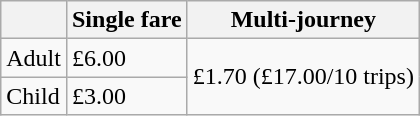<table class="wikitable">
<tr>
<th></th>
<th>Single fare</th>
<th>Multi-journey</th>
</tr>
<tr>
<td>Adult</td>
<td>£6.00</td>
<td rowspan="2">£1.70 (£17.00/10 trips)</td>
</tr>
<tr>
<td>Child</td>
<td>£3.00</td>
</tr>
</table>
